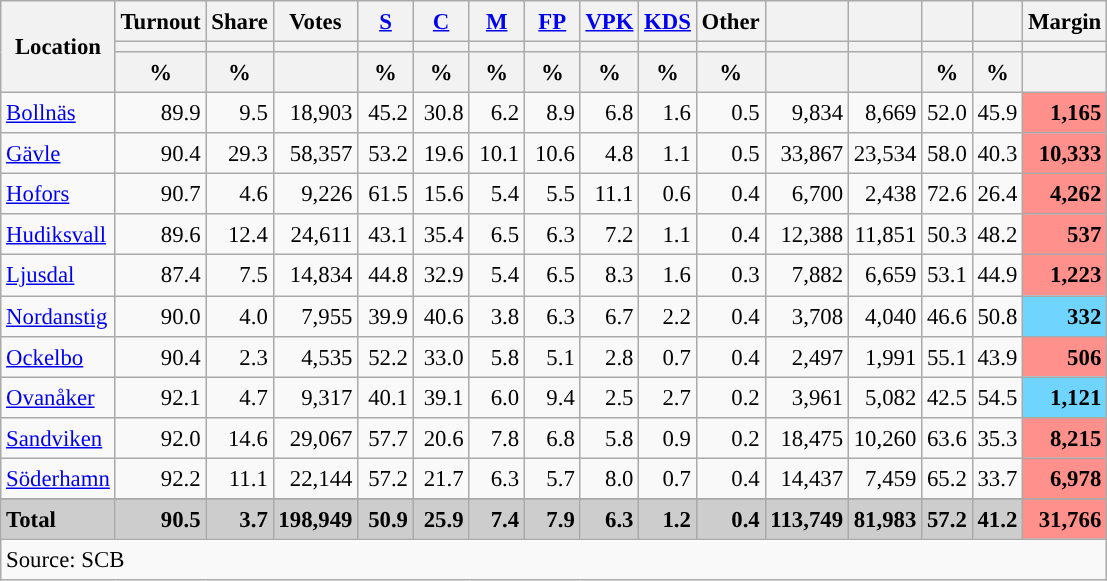<table class="wikitable sortable" style="text-align:right; font-size:95%; line-height:20px;">
<tr>
<th rowspan="3">Location</th>
<th>Turnout</th>
<th>Share</th>
<th>Votes</th>
<th width="30px" class="unsortable"><a href='#'>S</a></th>
<th width="30px" class="unsortable"><a href='#'>C</a></th>
<th width="30px" class="unsortable"><a href='#'>M</a></th>
<th width="30px" class="unsortable"><a href='#'>FP</a></th>
<th width="30px" class="unsortable"><a href='#'>VPK</a></th>
<th width="30px" class="unsortable"><a href='#'>KDS</a></th>
<th width="30px" class="unsortable">Other</th>
<th></th>
<th></th>
<th></th>
<th></th>
<th>Margin</th>
</tr>
<tr>
<th></th>
<th></th>
<th></th>
<th style="background:"></th>
<th style="background:"></th>
<th style="background:"></th>
<th style="background:"></th>
<th style="background:"></th>
<th style="background:"></th>
<th style="background:"></th>
<th style="background:"></th>
<th style="background:"></th>
<th style="background:"></th>
<th style="background:"></th>
<th></th>
</tr>
<tr>
<th data-sort-type="number">%</th>
<th data-sort-type="number">%</th>
<th></th>
<th data-sort-type="number">%</th>
<th data-sort-type="number">%</th>
<th data-sort-type="number">%</th>
<th data-sort-type="number">%</th>
<th data-sort-type="number">%</th>
<th data-sort-type="number">%</th>
<th data-sort-type="number">%</th>
<th data-sort-type="number"></th>
<th data-sort-type="number"></th>
<th data-sort-type="number">%</th>
<th data-sort-type="number">%</th>
<th data-sort-type="number"></th>
</tr>
<tr>
<td align=left><a href='#'>Bollnäs</a></td>
<td>89.9</td>
<td>9.5</td>
<td>18,903</td>
<td>45.2</td>
<td>30.8</td>
<td>6.2</td>
<td>8.9</td>
<td>6.8</td>
<td>1.6</td>
<td>0.5</td>
<td>9,834</td>
<td>8,669</td>
<td>52.0</td>
<td>45.9</td>
<td bgcolor=#ff908c><strong>1,165</strong></td>
</tr>
<tr>
<td align=left><a href='#'>Gävle</a></td>
<td>90.4</td>
<td>29.3</td>
<td>58,357</td>
<td>53.2</td>
<td>19.6</td>
<td>10.1</td>
<td>10.6</td>
<td>4.8</td>
<td>1.1</td>
<td>0.5</td>
<td>33,867</td>
<td>23,534</td>
<td>58.0</td>
<td>40.3</td>
<td bgcolor=#ff908c><strong>10,333</strong></td>
</tr>
<tr>
<td align=left><a href='#'>Hofors</a></td>
<td>90.7</td>
<td>4.6</td>
<td>9,226</td>
<td>61.5</td>
<td>15.6</td>
<td>5.4</td>
<td>5.5</td>
<td>11.1</td>
<td>0.6</td>
<td>0.4</td>
<td>6,700</td>
<td>2,438</td>
<td>72.6</td>
<td>26.4</td>
<td bgcolor=#ff908c><strong>4,262</strong></td>
</tr>
<tr>
<td align=left><a href='#'>Hudiksvall</a></td>
<td>89.6</td>
<td>12.4</td>
<td>24,611</td>
<td>43.1</td>
<td>35.4</td>
<td>6.5</td>
<td>6.3</td>
<td>7.2</td>
<td>1.1</td>
<td>0.4</td>
<td>12,388</td>
<td>11,851</td>
<td>50.3</td>
<td>48.2</td>
<td bgcolor=#ff908c><strong>537</strong></td>
</tr>
<tr>
<td align=left><a href='#'>Ljusdal</a></td>
<td>87.4</td>
<td>7.5</td>
<td>14,834</td>
<td>44.8</td>
<td>32.9</td>
<td>5.4</td>
<td>6.5</td>
<td>8.3</td>
<td>1.6</td>
<td>0.3</td>
<td>7,882</td>
<td>6,659</td>
<td>53.1</td>
<td>44.9</td>
<td bgcolor=#ff908c><strong>1,223</strong></td>
</tr>
<tr>
<td align=left><a href='#'>Nordanstig</a></td>
<td>90.0</td>
<td>4.0</td>
<td>7,955</td>
<td>39.9</td>
<td>40.6</td>
<td>3.8</td>
<td>6.3</td>
<td>6.7</td>
<td>2.2</td>
<td>0.4</td>
<td>3,708</td>
<td>4,040</td>
<td>46.6</td>
<td>50.8</td>
<td bgcolor=#6fd5fe><strong>332</strong></td>
</tr>
<tr>
<td align=left><a href='#'>Ockelbo</a></td>
<td>90.4</td>
<td>2.3</td>
<td>4,535</td>
<td>52.2</td>
<td>33.0</td>
<td>5.8</td>
<td>5.1</td>
<td>2.8</td>
<td>0.7</td>
<td>0.4</td>
<td>2,497</td>
<td>1,991</td>
<td>55.1</td>
<td>43.9</td>
<td bgcolor=#ff908c><strong>506</strong></td>
</tr>
<tr>
<td align=left><a href='#'>Ovanåker</a></td>
<td>92.1</td>
<td>4.7</td>
<td>9,317</td>
<td>40.1</td>
<td>39.1</td>
<td>6.0</td>
<td>9.4</td>
<td>2.5</td>
<td>2.7</td>
<td>0.2</td>
<td>3,961</td>
<td>5,082</td>
<td>42.5</td>
<td>54.5</td>
<td bgcolor=#6fd5fe><strong>1,121</strong></td>
</tr>
<tr>
<td align=left><a href='#'>Sandviken</a></td>
<td>92.0</td>
<td>14.6</td>
<td>29,067</td>
<td>57.7</td>
<td>20.6</td>
<td>7.8</td>
<td>6.8</td>
<td>5.8</td>
<td>0.9</td>
<td>0.2</td>
<td>18,475</td>
<td>10,260</td>
<td>63.6</td>
<td>35.3</td>
<td bgcolor=#ff908c><strong>8,215</strong></td>
</tr>
<tr>
<td align=left><a href='#'>Söderhamn</a></td>
<td>92.2</td>
<td>11.1</td>
<td>22,144</td>
<td>57.2</td>
<td>21.7</td>
<td>6.3</td>
<td>5.7</td>
<td>8.0</td>
<td>0.7</td>
<td>0.4</td>
<td>14,437</td>
<td>7,459</td>
<td>65.2</td>
<td>33.7</td>
<td bgcolor=#ff908c><strong>6,978</strong></td>
</tr>
<tr>
</tr>
<tr style="background:#CDCDCD;">
<td align=left><strong>Total</strong></td>
<td><strong>90.5</strong></td>
<td><strong>3.7</strong></td>
<td><strong>198,949</strong></td>
<td><strong>50.9</strong></td>
<td><strong>25.9</strong></td>
<td><strong>7.4</strong></td>
<td><strong>7.9</strong></td>
<td><strong>6.3</strong></td>
<td><strong>1.2</strong></td>
<td><strong>0.4</strong></td>
<td><strong>113,749</strong></td>
<td><strong>81,983</strong></td>
<td><strong>57.2</strong></td>
<td><strong>41.2</strong></td>
<td bgcolor=#ff908c><strong>31,766</strong></td>
</tr>
<tr>
<td align=left colspan=16>Source: SCB </td>
</tr>
</table>
